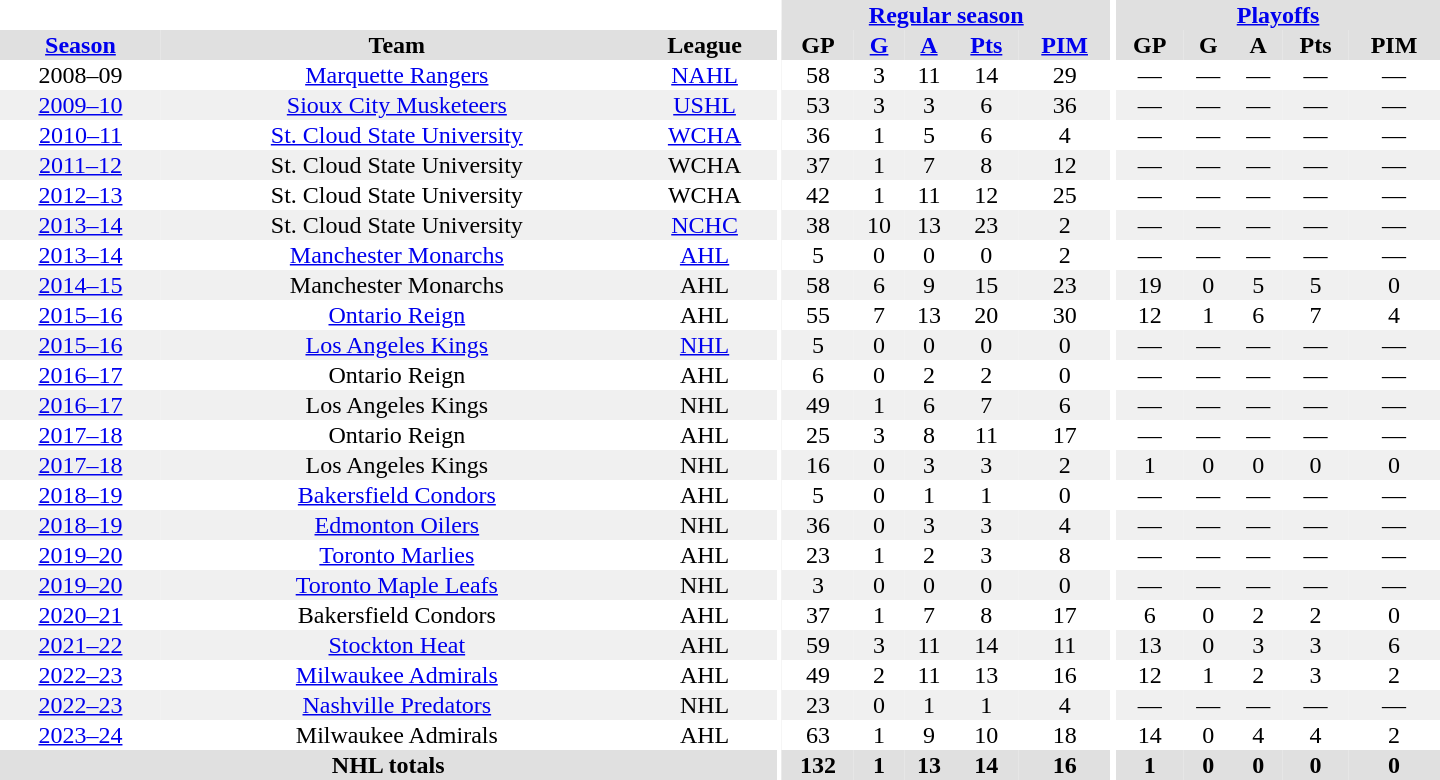<table border="0" cellpadding="1" cellspacing="0" style="text-align:center; width:60em">
<tr bgcolor="#e0e0e0">
<th colspan="3" bgcolor="#ffffff"></th>
<th rowspan="99" bgcolor="#ffffff"></th>
<th colspan="5"><a href='#'>Regular season</a></th>
<th rowspan="99" bgcolor="#ffffff"></th>
<th colspan="5"><a href='#'>Playoffs</a></th>
</tr>
<tr bgcolor="#e0e0e0">
<th><a href='#'>Season</a></th>
<th>Team</th>
<th>League</th>
<th>GP</th>
<th><a href='#'>G</a></th>
<th><a href='#'>A</a></th>
<th><a href='#'>Pts</a></th>
<th><a href='#'>PIM</a></th>
<th>GP</th>
<th>G</th>
<th>A</th>
<th>Pts</th>
<th>PIM</th>
</tr>
<tr>
<td>2008–09</td>
<td><a href='#'>Marquette Rangers</a></td>
<td><a href='#'>NAHL</a></td>
<td>58</td>
<td>3</td>
<td>11</td>
<td>14</td>
<td>29</td>
<td>—</td>
<td>—</td>
<td>—</td>
<td>—</td>
<td>—</td>
</tr>
<tr bgcolor="#f0f0f0">
<td><a href='#'>2009–10</a></td>
<td><a href='#'>Sioux City Musketeers</a></td>
<td><a href='#'>USHL</a></td>
<td>53</td>
<td>3</td>
<td>3</td>
<td>6</td>
<td>36</td>
<td>—</td>
<td>—</td>
<td>—</td>
<td>—</td>
<td>—</td>
</tr>
<tr>
<td><a href='#'>2010–11</a></td>
<td><a href='#'>St. Cloud State University</a></td>
<td><a href='#'>WCHA</a></td>
<td>36</td>
<td>1</td>
<td>5</td>
<td>6</td>
<td>4</td>
<td>—</td>
<td>—</td>
<td>—</td>
<td>—</td>
<td>—</td>
</tr>
<tr bgcolor="#f0f0f0">
<td><a href='#'>2011–12</a></td>
<td>St. Cloud State University</td>
<td>WCHA</td>
<td>37</td>
<td>1</td>
<td>7</td>
<td>8</td>
<td>12</td>
<td>—</td>
<td>—</td>
<td>—</td>
<td>—</td>
<td>—</td>
</tr>
<tr>
<td><a href='#'>2012–13</a></td>
<td>St. Cloud State University</td>
<td>WCHA</td>
<td>42</td>
<td>1</td>
<td>11</td>
<td>12</td>
<td>25</td>
<td>—</td>
<td>—</td>
<td>—</td>
<td>—</td>
<td>—</td>
</tr>
<tr bgcolor="#f0f0f0">
<td><a href='#'>2013–14</a></td>
<td>St. Cloud State University</td>
<td><a href='#'>NCHC</a></td>
<td>38</td>
<td>10</td>
<td>13</td>
<td>23</td>
<td>2</td>
<td>—</td>
<td>—</td>
<td>—</td>
<td>—</td>
<td>—</td>
</tr>
<tr>
<td><a href='#'>2013–14</a></td>
<td><a href='#'>Manchester Monarchs</a></td>
<td><a href='#'>AHL</a></td>
<td>5</td>
<td>0</td>
<td>0</td>
<td>0</td>
<td>2</td>
<td>—</td>
<td>—</td>
<td>—</td>
<td>—</td>
<td>—</td>
</tr>
<tr bgcolor="#f0f0f0">
<td><a href='#'>2014–15</a></td>
<td>Manchester Monarchs</td>
<td>AHL</td>
<td>58</td>
<td>6</td>
<td>9</td>
<td>15</td>
<td>23</td>
<td>19</td>
<td>0</td>
<td>5</td>
<td>5</td>
<td>0</td>
</tr>
<tr>
<td><a href='#'>2015–16</a></td>
<td><a href='#'>Ontario Reign</a></td>
<td>AHL</td>
<td>55</td>
<td>7</td>
<td>13</td>
<td>20</td>
<td>30</td>
<td>12</td>
<td>1</td>
<td>6</td>
<td>7</td>
<td>4</td>
</tr>
<tr bgcolor="#f0f0f0">
<td><a href='#'>2015–16</a></td>
<td><a href='#'>Los Angeles Kings</a></td>
<td><a href='#'>NHL</a></td>
<td>5</td>
<td>0</td>
<td>0</td>
<td>0</td>
<td>0</td>
<td>—</td>
<td>—</td>
<td>—</td>
<td>—</td>
<td>—</td>
</tr>
<tr>
<td><a href='#'>2016–17</a></td>
<td>Ontario Reign</td>
<td>AHL</td>
<td>6</td>
<td>0</td>
<td>2</td>
<td>2</td>
<td>0</td>
<td>—</td>
<td>—</td>
<td>—</td>
<td>—</td>
<td>—</td>
</tr>
<tr bgcolor="#f0f0f0">
<td><a href='#'>2016–17</a></td>
<td>Los Angeles Kings</td>
<td>NHL</td>
<td>49</td>
<td>1</td>
<td>6</td>
<td>7</td>
<td>6</td>
<td>—</td>
<td>—</td>
<td>—</td>
<td>—</td>
<td>—</td>
</tr>
<tr>
<td><a href='#'>2017–18</a></td>
<td>Ontario Reign</td>
<td>AHL</td>
<td>25</td>
<td>3</td>
<td>8</td>
<td>11</td>
<td>17</td>
<td>—</td>
<td>—</td>
<td>—</td>
<td>—</td>
<td>—</td>
</tr>
<tr bgcolor="#f0f0f0">
<td><a href='#'>2017–18</a></td>
<td>Los Angeles Kings</td>
<td>NHL</td>
<td>16</td>
<td>0</td>
<td>3</td>
<td>3</td>
<td>2</td>
<td>1</td>
<td>0</td>
<td>0</td>
<td>0</td>
<td>0</td>
</tr>
<tr>
<td><a href='#'>2018–19</a></td>
<td><a href='#'>Bakersfield Condors</a></td>
<td>AHL</td>
<td>5</td>
<td>0</td>
<td>1</td>
<td>1</td>
<td>0</td>
<td>—</td>
<td>—</td>
<td>—</td>
<td>—</td>
<td>—</td>
</tr>
<tr bgcolor="#f0f0f0">
<td><a href='#'>2018–19</a></td>
<td><a href='#'>Edmonton Oilers</a></td>
<td>NHL</td>
<td>36</td>
<td>0</td>
<td>3</td>
<td>3</td>
<td>4</td>
<td>—</td>
<td>—</td>
<td>—</td>
<td>—</td>
<td>—</td>
</tr>
<tr>
<td><a href='#'>2019–20</a></td>
<td><a href='#'>Toronto Marlies</a></td>
<td>AHL</td>
<td>23</td>
<td>1</td>
<td>2</td>
<td>3</td>
<td>8</td>
<td>—</td>
<td>—</td>
<td>—</td>
<td>—</td>
<td>—</td>
</tr>
<tr bgcolor="#f0f0f0">
<td><a href='#'>2019–20</a></td>
<td><a href='#'>Toronto Maple Leafs</a></td>
<td>NHL</td>
<td>3</td>
<td>0</td>
<td>0</td>
<td>0</td>
<td>0</td>
<td>—</td>
<td>—</td>
<td>—</td>
<td>—</td>
<td>—</td>
</tr>
<tr>
<td><a href='#'>2020–21</a></td>
<td>Bakersfield Condors</td>
<td>AHL</td>
<td>37</td>
<td>1</td>
<td>7</td>
<td>8</td>
<td>17</td>
<td>6</td>
<td>0</td>
<td>2</td>
<td>2</td>
<td>0</td>
</tr>
<tr bgcolor="#f0f0f0">
<td><a href='#'>2021–22</a></td>
<td><a href='#'>Stockton Heat</a></td>
<td>AHL</td>
<td>59</td>
<td>3</td>
<td>11</td>
<td>14</td>
<td>11</td>
<td>13</td>
<td>0</td>
<td>3</td>
<td>3</td>
<td>6</td>
</tr>
<tr>
<td><a href='#'>2022–23</a></td>
<td><a href='#'>Milwaukee Admirals</a></td>
<td>AHL</td>
<td>49</td>
<td>2</td>
<td>11</td>
<td>13</td>
<td>16</td>
<td>12</td>
<td>1</td>
<td>2</td>
<td>3</td>
<td>2</td>
</tr>
<tr bgcolor="#f0f0f0">
<td><a href='#'>2022–23</a></td>
<td><a href='#'>Nashville Predators</a></td>
<td>NHL</td>
<td>23</td>
<td>0</td>
<td>1</td>
<td>1</td>
<td>4</td>
<td>—</td>
<td>—</td>
<td>—</td>
<td>—</td>
<td>—</td>
</tr>
<tr>
<td><a href='#'>2023–24</a></td>
<td>Milwaukee Admirals</td>
<td>AHL</td>
<td>63</td>
<td>1</td>
<td>9</td>
<td>10</td>
<td>18</td>
<td>14</td>
<td>0</td>
<td>4</td>
<td>4</td>
<td>2</td>
</tr>
<tr bgcolor="#e0e0e0">
<th colspan="3">NHL totals</th>
<th>132</th>
<th>1</th>
<th>13</th>
<th>14</th>
<th>16</th>
<th>1</th>
<th>0</th>
<th>0</th>
<th>0</th>
<th>0</th>
</tr>
</table>
